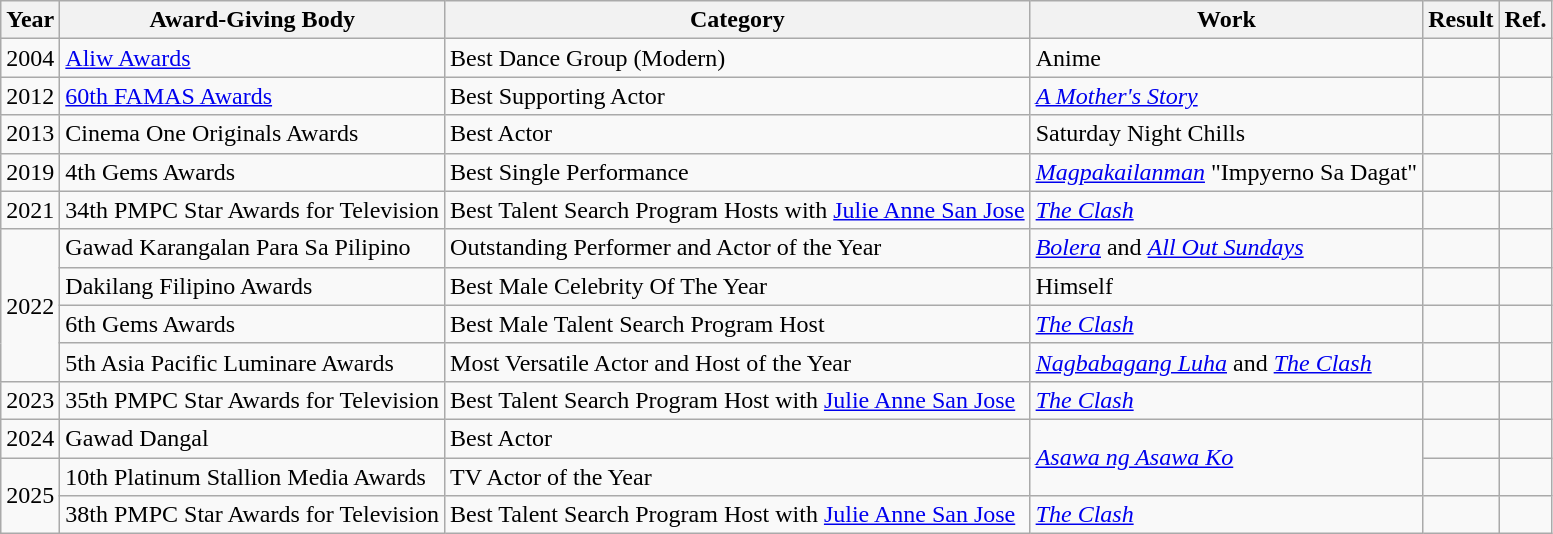<table class="wikitable sortable">
<tr>
<th>Year</th>
<th>Award-Giving Body</th>
<th>Category</th>
<th>Work</th>
<th>Result</th>
<th>Ref.</th>
</tr>
<tr>
<td>2004</td>
<td><a href='#'>Aliw Awards</a></td>
<td>Best Dance Group (Modern)</td>
<td>Anime</td>
<td></td>
<td></td>
</tr>
<tr>
<td>2012</td>
<td><a href='#'>60th FAMAS Awards</a></td>
<td>Best Supporting Actor</td>
<td><em><a href='#'>A Mother's Story</a></em></td>
<td></td>
<td></td>
</tr>
<tr>
<td>2013</td>
<td>Cinema One Originals Awards</td>
<td>Best Actor</td>
<td>Saturday Night Chills</td>
<td></td>
<td></td>
</tr>
<tr>
<td>2019</td>
<td>4th Gems Awards</td>
<td>Best Single Performance</td>
<td><em><a href='#'>Magpakailanman</a></em> "Impyerno Sa Dagat"</td>
<td></td>
<td></td>
</tr>
<tr>
<td>2021</td>
<td>34th PMPC Star Awards for Television</td>
<td>Best Talent Search Program Hosts with <a href='#'>Julie Anne San Jose</a></td>
<td><em><a href='#'>The Clash</a></em></td>
<td></td>
<td></td>
</tr>
<tr>
<td rowspan="4">2022</td>
<td>Gawad Karangalan Para Sa Pilipino</td>
<td>Outstanding Performer and Actor of the Year</td>
<td><em><a href='#'>Bolera</a></em> and <em><a href='#'>All Out Sundays</a></em></td>
<td></td>
</tr>
<tr>
<td>Dakilang Filipino Awards</td>
<td>Best Male Celebrity Of The Year</td>
<td>Himself</td>
<td></td>
<td></td>
</tr>
<tr>
<td>6th Gems Awards</td>
<td>Best Male Talent Search Program Host</td>
<td><em><a href='#'>The Clash</a></em></td>
<td></td>
<td></td>
</tr>
<tr>
<td>5th Asia Pacific Luminare Awards</td>
<td>Most Versatile Actor and Host of the Year</td>
<td><em><a href='#'>Nagbabagang Luha</a></em> and <em><a href='#'>The Clash</a></em></td>
<td></td>
<td></td>
</tr>
<tr>
<td>2023</td>
<td>35th PMPC Star Awards for Television</td>
<td>Best Talent Search Program Host with <a href='#'>Julie Anne San Jose</a></td>
<td><em><a href='#'>The Clash</a></em></td>
<td></td>
<td></td>
</tr>
<tr>
<td>2024</td>
<td>Gawad Dangal</td>
<td>Best Actor</td>
<td rowspan="2"><em><a href='#'>Asawa ng Asawa Ko</a></em></td>
<td></td>
<td></td>
</tr>
<tr>
<td rowspan="2">2025</td>
<td>10th Platinum Stallion Media Awards</td>
<td>TV Actor of the Year</td>
<td></td>
<td></td>
</tr>
<tr>
<td>38th PMPC Star Awards for Television</td>
<td>Best Talent Search Program Host with <a href='#'>Julie Anne San Jose</a></td>
<td><em><a href='#'>The Clash</a></em></td>
<td></td>
<td></td>
</tr>
</table>
